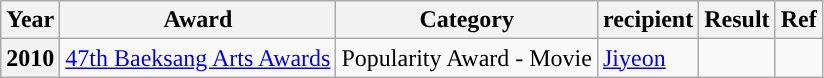<table class="wikitable plainrowheaders">
<tr>
<th>Year</th>
<th>Award</th>
<th>Category</th>
<th>recipient</th>
<th>Result</th>
<th>Ref</th>
</tr>
<tr>
<th scope="row" style="text-align:center;">2010</th>
<td><a href='#'>47th Baeksang Arts Awards</a></td>
<td>Popularity Award - Movie</td>
<td><a href='#'>Jiyeon</a></td>
<td></td>
<td></td>
</tr>
</table>
